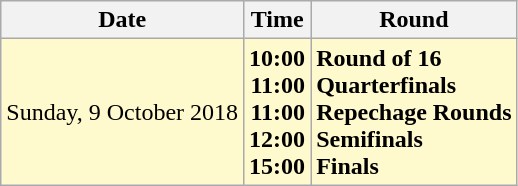<table class="wikitable">
<tr>
<th>Date</th>
<th>Time</th>
<th>Round</th>
</tr>
<tr>
<td style="background:lemonchiffon">Sunday, 9 October 2018</td>
<td style="background:lemonchiffon" align="right"><strong>10:00<br>11:00<br>11:00<br>12:00<br>15:00</strong></td>
<td style="background:lemonchiffon"><strong>Round of 16<br>Quarterfinals<br>Repechage Rounds<br>Semifinals<br>Finals</strong></td>
</tr>
</table>
